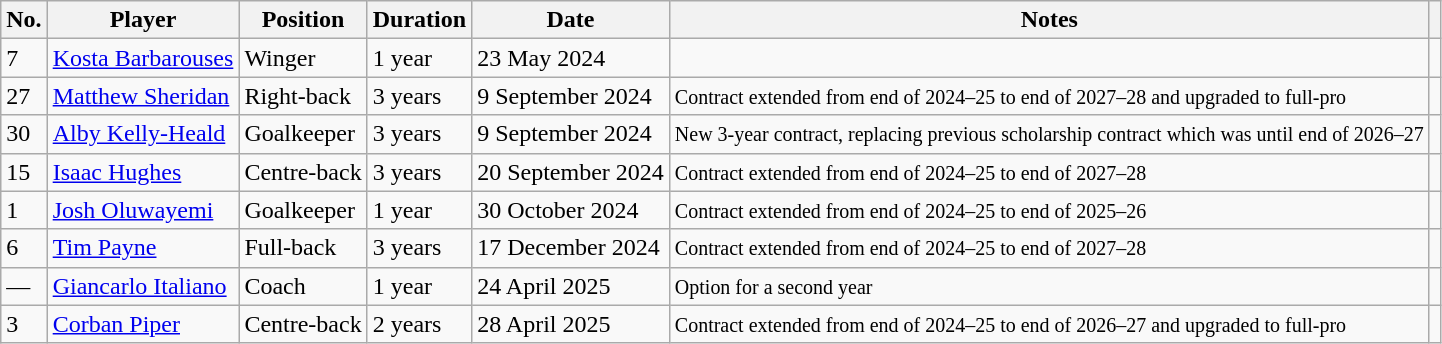<table class="wikitable">
<tr>
<th scope="col">No.</th>
<th scope="col">Player</th>
<th scope="col">Position</th>
<th scope="col">Duration</th>
<th scope="col">Date</th>
<th scope="col">Notes</th>
<th class="unsortable" scope="col"></th>
</tr>
<tr>
<td>7</td>
<td><a href='#'>Kosta Barbarouses</a></td>
<td>Winger</td>
<td>1 year</td>
<td>23 May 2024</td>
<td></td>
<td></td>
</tr>
<tr>
<td>27</td>
<td><a href='#'>Matthew Sheridan</a></td>
<td>Right-back</td>
<td>3 years</td>
<td>9 September 2024</td>
<td><small>Contract extended from end of 2024–25 to end of 2027–28 and upgraded to full-pro</small></td>
<td></td>
</tr>
<tr>
<td>30</td>
<td><a href='#'>Alby Kelly-Heald</a></td>
<td>Goalkeeper</td>
<td>3 years</td>
<td>9 September 2024</td>
<td><small>New 3-year contract, replacing previous scholarship contract which was until end of 2026–27</small></td>
<td></td>
</tr>
<tr>
<td>15</td>
<td><a href='#'>Isaac Hughes</a></td>
<td>Centre-back</td>
<td>3 years</td>
<td>20 September 2024</td>
<td><small>Contract extended from end of 2024–25 to end of 2027–28</small></td>
<td></td>
</tr>
<tr>
<td>1</td>
<td> <a href='#'>Josh Oluwayemi</a></td>
<td>Goalkeeper</td>
<td>1 year</td>
<td>30 October 2024</td>
<td><small>Contract extended from end of 2024–25 to end of 2025–26</small></td>
<td></td>
</tr>
<tr>
<td>6</td>
<td><a href='#'>Tim Payne</a></td>
<td>Full-back</td>
<td>3 years</td>
<td>17 December 2024</td>
<td><small>Contract extended from end of 2024–25 to end of 2027–28</small></td>
<td></td>
</tr>
<tr>
<td>—</td>
<td> <a href='#'>Giancarlo Italiano</a></td>
<td>Coach</td>
<td>1 year</td>
<td>24 April 2025</td>
<td><small>Option for a second year</small></td>
<td></td>
</tr>
<tr>
<td>3</td>
<td><a href='#'>Corban Piper</a></td>
<td>Centre-back</td>
<td>2 years</td>
<td>28 April 2025</td>
<td><small>Contract extended from end of 2024–25 to end of 2026–27 and upgraded to full-pro</small></td>
<td></td>
</tr>
</table>
